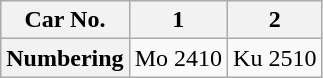<table class="wikitable">
<tr>
<th>Car No.</th>
<th>1</th>
<th>2</th>
</tr>
<tr>
<th>Numbering</th>
<td>Mo 2410</td>
<td>Ku 2510</td>
</tr>
</table>
